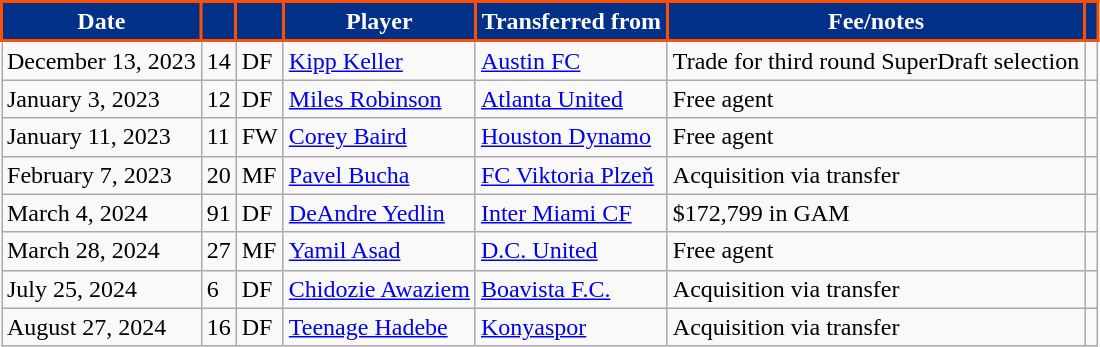<table class="wikitable sortable" style="text-align:left; font-size:100%;">
<tr>
<th style="background-color:#003087; color:#FFFFFF; border:2px solid #FE5000;" scope="col">Date</th>
<th style="background-color:#003087; color:#FFFFFF; border:2px solid #FE5000;" scope="col"></th>
<th style="background-color:#003087; color:#FFFFFF; border:2px solid #FE5000;" scope="col"></th>
<th style="background-color:#003087; color:#FFFFFF; border:2px solid #FE5000;" scope="col">Player</th>
<th style="background-color:#003087; color:#FFFFFF; border:2px solid #FE5000;" scope="col">Transferred from</th>
<th style="background-color:#003087; color:#FFFFFF; border:2px solid #FE5000;" scope="col">Fee/notes</th>
<th style="background-color:#003087; color:#FFFFFF; border:2px solid #FE5000;" scope="col"></th>
</tr>
<tr>
<td>December 13, 2023</td>
<td>14</td>
<td>DF</td>
<td> <a href='#'>Kipp Keller</a></td>
<td> <a href='#'>Austin FC</a></td>
<td>Trade for third round SuperDraft selection</td>
<td></td>
</tr>
<tr>
<td>January 3, 2023</td>
<td>12</td>
<td>DF</td>
<td> <a href='#'>Miles Robinson</a></td>
<td> <a href='#'>Atlanta United</a></td>
<td>Free agent</td>
<td></td>
</tr>
<tr>
<td>January 11, 2023</td>
<td>11</td>
<td>FW</td>
<td> <a href='#'>Corey Baird</a></td>
<td> <a href='#'>Houston Dynamo</a></td>
<td>Free agent</td>
<td></td>
</tr>
<tr>
<td>February 7, 2023</td>
<td>20</td>
<td>MF</td>
<td> <a href='#'>Pavel Bucha</a></td>
<td> <a href='#'>FC Viktoria Plzeň</a></td>
<td>Acquisition via transfer</td>
<td></td>
</tr>
<tr>
<td>March 4, 2024</td>
<td>91</td>
<td>DF</td>
<td> <a href='#'>DeAndre Yedlin</a></td>
<td> <a href='#'>Inter Miami CF</a></td>
<td>$172,799 in GAM</td>
<td></td>
</tr>
<tr>
<td>March 28, 2024</td>
<td>27</td>
<td>MF</td>
<td> <a href='#'>Yamil Asad</a></td>
<td> <a href='#'>D.C. United</a></td>
<td>Free agent</td>
<td></td>
</tr>
<tr>
<td>July 25, 2024</td>
<td>6</td>
<td>DF</td>
<td> <a href='#'>Chidozie Awaziem</a></td>
<td> <a href='#'>Boavista F.C.</a></td>
<td>Acquisition via transfer</td>
<td></td>
</tr>
<tr>
<td>August 27, 2024</td>
<td>16</td>
<td>DF</td>
<td> <a href='#'>Teenage Hadebe</a></td>
<td> <a href='#'>Konyaspor</a></td>
<td>Acquisition via transfer</td>
<td></td>
</tr>
</table>
